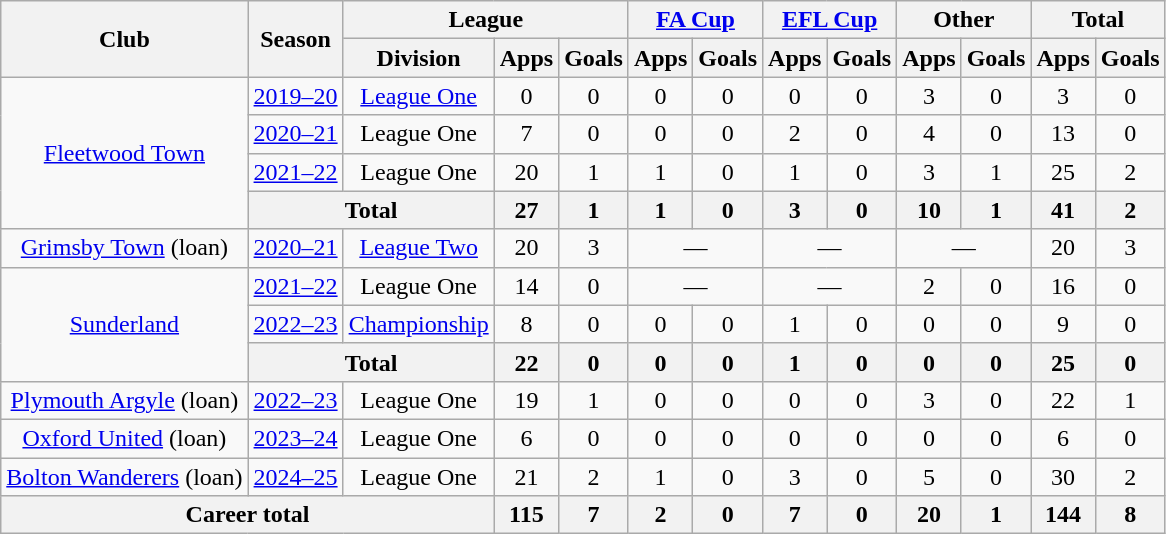<table class=wikitable style="text-align: center">
<tr>
<th rowspan=2>Club</th>
<th rowspan=2>Season</th>
<th colspan=3>League</th>
<th colspan=2><a href='#'>FA Cup</a></th>
<th colspan=2><a href='#'>EFL Cup</a></th>
<th colspan=2>Other</th>
<th colspan=2>Total</th>
</tr>
<tr>
<th>Division</th>
<th>Apps</th>
<th>Goals</th>
<th>Apps</th>
<th>Goals</th>
<th>Apps</th>
<th>Goals</th>
<th>Apps</th>
<th>Goals</th>
<th>Apps</th>
<th>Goals</th>
</tr>
<tr>
<td rowspan=4><a href='#'>Fleetwood Town</a></td>
<td><a href='#'>2019–20</a></td>
<td><a href='#'>League One</a></td>
<td>0</td>
<td>0</td>
<td>0</td>
<td>0</td>
<td>0</td>
<td>0</td>
<td>3</td>
<td>0</td>
<td>3</td>
<td>0</td>
</tr>
<tr>
<td><a href='#'>2020–21</a></td>
<td>League One</td>
<td>7</td>
<td>0</td>
<td>0</td>
<td>0</td>
<td>2</td>
<td>0</td>
<td>4</td>
<td>0</td>
<td>13</td>
<td>0</td>
</tr>
<tr>
<td><a href='#'>2021–22</a></td>
<td>League One</td>
<td>20</td>
<td>1</td>
<td>1</td>
<td>0</td>
<td>1</td>
<td>0</td>
<td>3</td>
<td>1</td>
<td>25</td>
<td>2</td>
</tr>
<tr>
<th colspan=2>Total</th>
<th>27</th>
<th>1</th>
<th>1</th>
<th>0</th>
<th>3</th>
<th>0</th>
<th>10</th>
<th>1</th>
<th>41</th>
<th>2</th>
</tr>
<tr>
<td><a href='#'>Grimsby Town</a> (loan)</td>
<td><a href='#'>2020–21</a></td>
<td><a href='#'>League Two</a></td>
<td>20</td>
<td>3</td>
<td colspan=2>—</td>
<td colspan=2>—</td>
<td colspan=2>—</td>
<td>20</td>
<td>3</td>
</tr>
<tr>
<td rowspan="3"><a href='#'>Sunderland</a></td>
<td><a href='#'>2021–22</a></td>
<td>League One</td>
<td>14</td>
<td>0</td>
<td colspan=2>—</td>
<td colspan=2>—</td>
<td>2</td>
<td>0</td>
<td>16</td>
<td>0</td>
</tr>
<tr>
<td><a href='#'>2022–23</a></td>
<td><a href='#'>Championship</a></td>
<td>8</td>
<td>0</td>
<td>0</td>
<td>0</td>
<td>1</td>
<td>0</td>
<td>0</td>
<td>0</td>
<td>9</td>
<td>0</td>
</tr>
<tr>
<th colspan=2>Total</th>
<th>22</th>
<th>0</th>
<th>0</th>
<th>0</th>
<th>1</th>
<th>0</th>
<th>0</th>
<th>0</th>
<th>25</th>
<th>0</th>
</tr>
<tr>
<td><a href='#'>Plymouth Argyle</a> (loan)</td>
<td><a href='#'>2022–23</a></td>
<td>League One</td>
<td>19</td>
<td>1</td>
<td>0</td>
<td>0</td>
<td>0</td>
<td>0</td>
<td>3</td>
<td>0</td>
<td>22</td>
<td>1</td>
</tr>
<tr>
<td><a href='#'>Oxford United</a> (loan)</td>
<td><a href='#'>2023–24</a></td>
<td>League One</td>
<td>6</td>
<td>0</td>
<td>0</td>
<td>0</td>
<td>0</td>
<td>0</td>
<td>0</td>
<td>0</td>
<td>6</td>
<td>0</td>
</tr>
<tr>
<td><a href='#'>Bolton Wanderers</a> (loan)</td>
<td><a href='#'>2024–25</a></td>
<td>League One</td>
<td>21</td>
<td>2</td>
<td>1</td>
<td>0</td>
<td>3</td>
<td>0</td>
<td>5</td>
<td>0</td>
<td>30</td>
<td>2</td>
</tr>
<tr>
<th colspan="3">Career total</th>
<th>115</th>
<th>7</th>
<th>2</th>
<th>0</th>
<th>7</th>
<th>0</th>
<th>20</th>
<th>1</th>
<th>144</th>
<th>8</th>
</tr>
</table>
